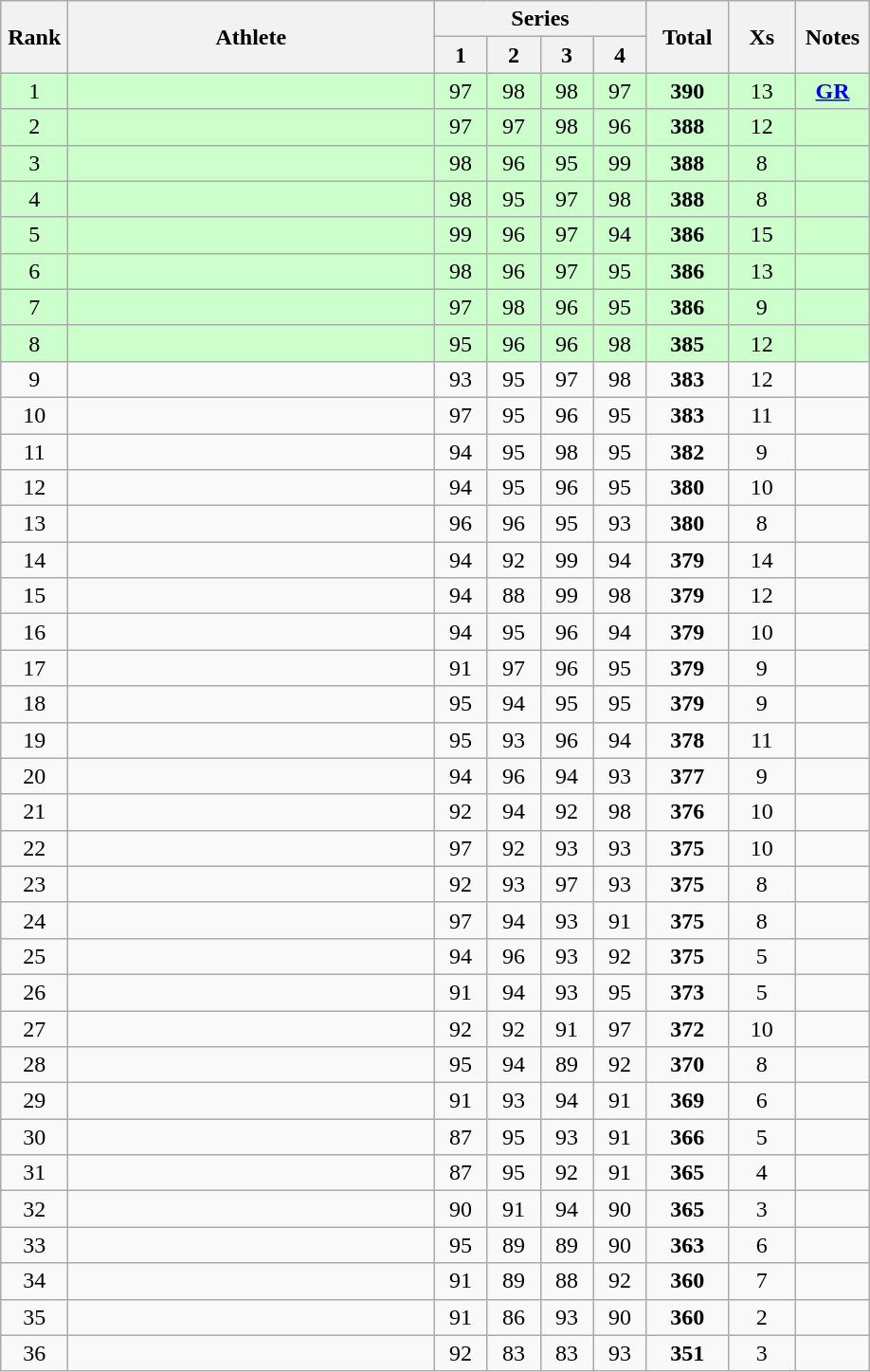<table class="wikitable" style="text-align:center">
<tr>
<th rowspan=2 width=40>Rank</th>
<th rowspan=2 width=250>Athlete</th>
<th colspan=4>Series</th>
<th rowspan=2 width=50>Total</th>
<th rowspan=2 width=40>Xs</th>
<th rowspan=2 width=45>Notes</th>
</tr>
<tr>
<th width=30>1</th>
<th width=30>2</th>
<th width=30>3</th>
<th width=30>4</th>
</tr>
<tr bgcolor=ccffcc>
<td>1</td>
<td align=left></td>
<td>97</td>
<td>98</td>
<td>98</td>
<td>97</td>
<td><strong>390</strong></td>
<td>13</td>
<td><strong><a href='#'>GR</a></strong></td>
</tr>
<tr bgcolor=ccffcc>
<td>2</td>
<td align=left></td>
<td>97</td>
<td>97</td>
<td>98</td>
<td>96</td>
<td><strong>388</strong></td>
<td>12</td>
<td></td>
</tr>
<tr bgcolor=ccffcc>
<td>3</td>
<td align=left></td>
<td>98</td>
<td>96</td>
<td>95</td>
<td>99</td>
<td><strong>388</strong></td>
<td>8</td>
<td></td>
</tr>
<tr bgcolor=ccffcc>
<td>4</td>
<td align=left></td>
<td>98</td>
<td>95</td>
<td>97</td>
<td>98</td>
<td><strong>388</strong></td>
<td>8</td>
<td></td>
</tr>
<tr bgcolor=ccffcc>
<td>5</td>
<td align=left></td>
<td>99</td>
<td>96</td>
<td>97</td>
<td>94</td>
<td><strong>386</strong></td>
<td>15</td>
<td></td>
</tr>
<tr bgcolor=ccffcc>
<td>6</td>
<td align=left></td>
<td>98</td>
<td>96</td>
<td>97</td>
<td>95</td>
<td><strong>386</strong></td>
<td>13</td>
<td></td>
</tr>
<tr bgcolor=ccffcc>
<td>7</td>
<td align=left></td>
<td>97</td>
<td>98</td>
<td>96</td>
<td>95</td>
<td><strong>386</strong></td>
<td>9</td>
<td></td>
</tr>
<tr bgcolor=ccffcc>
<td>8</td>
<td align=left></td>
<td>95</td>
<td>96</td>
<td>96</td>
<td>98</td>
<td><strong>385</strong></td>
<td>12</td>
<td></td>
</tr>
<tr>
<td>9</td>
<td align=left></td>
<td>93</td>
<td>95</td>
<td>97</td>
<td>98</td>
<td><strong>383</strong></td>
<td>12</td>
<td></td>
</tr>
<tr>
<td>10</td>
<td align=left></td>
<td>97</td>
<td>95</td>
<td>96</td>
<td>95</td>
<td><strong>383</strong></td>
<td>11</td>
<td></td>
</tr>
<tr>
<td>11</td>
<td align=left></td>
<td>94</td>
<td>95</td>
<td>98</td>
<td>95</td>
<td><strong>382</strong></td>
<td>9</td>
<td></td>
</tr>
<tr>
<td>12</td>
<td align=left></td>
<td>94</td>
<td>95</td>
<td>96</td>
<td>95</td>
<td><strong>380</strong></td>
<td>10</td>
<td></td>
</tr>
<tr>
<td>13</td>
<td align=left></td>
<td>96</td>
<td>96</td>
<td>95</td>
<td>93</td>
<td><strong>380</strong></td>
<td>8</td>
<td></td>
</tr>
<tr>
<td>14</td>
<td align=left></td>
<td>94</td>
<td>92</td>
<td>99</td>
<td>94</td>
<td><strong>379</strong></td>
<td>14</td>
<td></td>
</tr>
<tr>
<td>15</td>
<td align=left></td>
<td>94</td>
<td>88</td>
<td>99</td>
<td>98</td>
<td><strong>379</strong></td>
<td>12</td>
<td></td>
</tr>
<tr>
<td>16</td>
<td align=left></td>
<td>94</td>
<td>95</td>
<td>96</td>
<td>94</td>
<td><strong>379</strong></td>
<td>10</td>
<td></td>
</tr>
<tr>
<td>17</td>
<td align=left></td>
<td>91</td>
<td>97</td>
<td>96</td>
<td>95</td>
<td><strong>379</strong></td>
<td>9</td>
<td></td>
</tr>
<tr>
<td>18</td>
<td align=left></td>
<td>95</td>
<td>94</td>
<td>95</td>
<td>95</td>
<td><strong>379</strong></td>
<td>9</td>
<td></td>
</tr>
<tr>
<td>19</td>
<td align=left></td>
<td>95</td>
<td>93</td>
<td>96</td>
<td>94</td>
<td><strong>378</strong></td>
<td>11</td>
<td></td>
</tr>
<tr>
<td>20</td>
<td align=left></td>
<td>94</td>
<td>96</td>
<td>94</td>
<td>93</td>
<td><strong>377</strong></td>
<td>9</td>
<td></td>
</tr>
<tr>
<td>21</td>
<td align=left></td>
<td>92</td>
<td>94</td>
<td>92</td>
<td>98</td>
<td><strong>376</strong></td>
<td>10</td>
<td></td>
</tr>
<tr>
<td>22</td>
<td align=left></td>
<td>97</td>
<td>92</td>
<td>93</td>
<td>93</td>
<td><strong>375</strong></td>
<td>10</td>
<td></td>
</tr>
<tr>
<td>23</td>
<td align=left></td>
<td>92</td>
<td>93</td>
<td>97</td>
<td>93</td>
<td><strong>375</strong></td>
<td>8</td>
<td></td>
</tr>
<tr>
<td>24</td>
<td align=left></td>
<td>97</td>
<td>94</td>
<td>93</td>
<td>91</td>
<td><strong>375</strong></td>
<td>8</td>
<td></td>
</tr>
<tr>
<td>25</td>
<td align=left></td>
<td>94</td>
<td>96</td>
<td>93</td>
<td>92</td>
<td><strong>375</strong></td>
<td>5</td>
<td></td>
</tr>
<tr>
<td>26</td>
<td align=left></td>
<td>91</td>
<td>94</td>
<td>93</td>
<td>95</td>
<td><strong>373</strong></td>
<td>5</td>
<td></td>
</tr>
<tr>
<td>27</td>
<td align=left></td>
<td>92</td>
<td>92</td>
<td>91</td>
<td>97</td>
<td><strong>372</strong></td>
<td>10</td>
<td></td>
</tr>
<tr>
<td>28</td>
<td align=left></td>
<td>95</td>
<td>94</td>
<td>89</td>
<td>92</td>
<td><strong>370</strong></td>
<td>8</td>
<td></td>
</tr>
<tr>
<td>29</td>
<td align=left></td>
<td>91</td>
<td>93</td>
<td>94</td>
<td>91</td>
<td><strong>369</strong></td>
<td>6</td>
<td></td>
</tr>
<tr>
<td>30</td>
<td align=left></td>
<td>87</td>
<td>95</td>
<td>93</td>
<td>91</td>
<td><strong>366</strong></td>
<td>5</td>
<td></td>
</tr>
<tr>
<td>31</td>
<td align=left></td>
<td>87</td>
<td>95</td>
<td>92</td>
<td>91</td>
<td><strong>365</strong></td>
<td>4</td>
<td></td>
</tr>
<tr>
<td>32</td>
<td align=left></td>
<td>90</td>
<td>91</td>
<td>94</td>
<td>90</td>
<td><strong>365</strong></td>
<td>3</td>
<td></td>
</tr>
<tr>
<td>33</td>
<td align=left></td>
<td>95</td>
<td>89</td>
<td>89</td>
<td>90</td>
<td><strong>363</strong></td>
<td>6</td>
<td></td>
</tr>
<tr>
<td>34</td>
<td align=left></td>
<td>91</td>
<td>89</td>
<td>88</td>
<td>92</td>
<td><strong>360</strong></td>
<td>7</td>
<td></td>
</tr>
<tr>
<td>35</td>
<td align=left></td>
<td>91</td>
<td>86</td>
<td>93</td>
<td>90</td>
<td><strong>360</strong></td>
<td>2</td>
<td></td>
</tr>
<tr>
<td>36</td>
<td align=left></td>
<td>92</td>
<td>83</td>
<td>83</td>
<td>93</td>
<td><strong>351</strong></td>
<td>3</td>
<td></td>
</tr>
</table>
